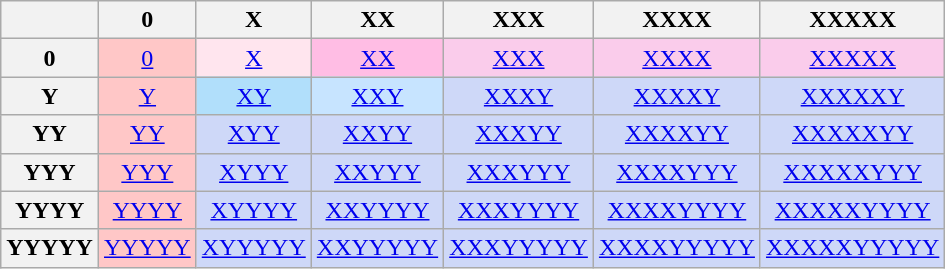<table class="wikitable" style="text-align: center;">
<tr>
<th scope="col"></th>
<th scope="col">0</th>
<th scope="col">X</th>
<th scope="col">XX</th>
<th scope="col">XXX</th>
<th scope="col">XXXX</th>
<th scope="col">XXXXX</th>
</tr>
<tr>
<th scope="row">0</th>
<td style="background: #ffc7c7;"><a href='#'>0</a></td>
<td style="background: #ffe5ee;"><a href='#'>X</a></td>
<td style="background: #ffbde4;"><a href='#'>XX</a></td>
<td style="background: #facceb;"><a href='#'>XXX</a></td>
<td style="background: #facceb;"><a href='#'>XXXX</a></td>
<td style="background: #facceb;"><a href='#'>XXXXX</a></td>
</tr>
<tr>
<th scope="row">Y</th>
<td style="background: #ffc7c7;"><a href='#'>Y</a></td>
<td style="background: #b1dffb;"><a href='#'>XY</a></td>
<td style="background: #c7e4ff;"><a href='#'>XXY</a></td>
<td style="background: #ced8f8;"><a href='#'>XXXY</a></td>
<td style="background: #ced8f8;"><a href='#'>XXXXY</a></td>
<td style="background: #ced8f8;"><a href='#'>XXXXXY</a></td>
</tr>
<tr>
<th scope="row">YY</th>
<td style="background: #ffc7c7;"><a href='#'>YY</a></td>
<td style="background: #ced8f8;"><a href='#'>XYY</a></td>
<td style="background: #ced8f8;"><a href='#'>XXYY</a></td>
<td style="background: #ced8f8;"><a href='#'>XXXYY</a></td>
<td style="background: #ced8f8;"><a href='#'>XXXXYY</a></td>
<td style="background: #ced8f8;"><a href='#'>XXXXXYY</a></td>
</tr>
<tr>
<th scope="row">YYY</th>
<td style="background: #ffc7c7;"><a href='#'>YYY</a></td>
<td style="background: #ced8f8;"><a href='#'>XYYY</a></td>
<td style="background: #ced8f8;"><a href='#'>XXYYY</a></td>
<td style="background: #ced8f8;"><a href='#'>XXXYYY</a></td>
<td style="background: #ced8f8;"><a href='#'>XXXXYYY</a></td>
<td style="background: #ced8f8;"><a href='#'>XXXXXYYY</a></td>
</tr>
<tr>
<th scope="row">YYYY</th>
<td style="background: #ffc7c7;"><a href='#'>YYYY</a></td>
<td style="background: #ced8f8;"><a href='#'>XYYYY</a></td>
<td style="background: #ced8f8;"><a href='#'>XXYYYY</a></td>
<td style="background: #ced8f8;"><a href='#'>XXXYYYY</a></td>
<td style="background: #ced8f8;"><a href='#'>XXXXYYYY</a></td>
<td style="background: #ced8f8;"><a href='#'>XXXXXYYYY</a></td>
</tr>
<tr>
<th scope="row">YYYYY</th>
<td style="background: #ffc7c7;"><a href='#'>YYYYY</a></td>
<td style="background: #ced8f8;"><a href='#'>XYYYYY</a></td>
<td style="background: #ced8f8;"><a href='#'>XXYYYYY</a></td>
<td style="background: #ced8f8;"><a href='#'>XXXYYYYY</a></td>
<td style="background: #ced8f8;"><a href='#'>XXXXYYYYY</a></td>
<td style="background: #ced8f8;"><a href='#'>XXXXXYYYYY</a></td>
</tr>
</table>
